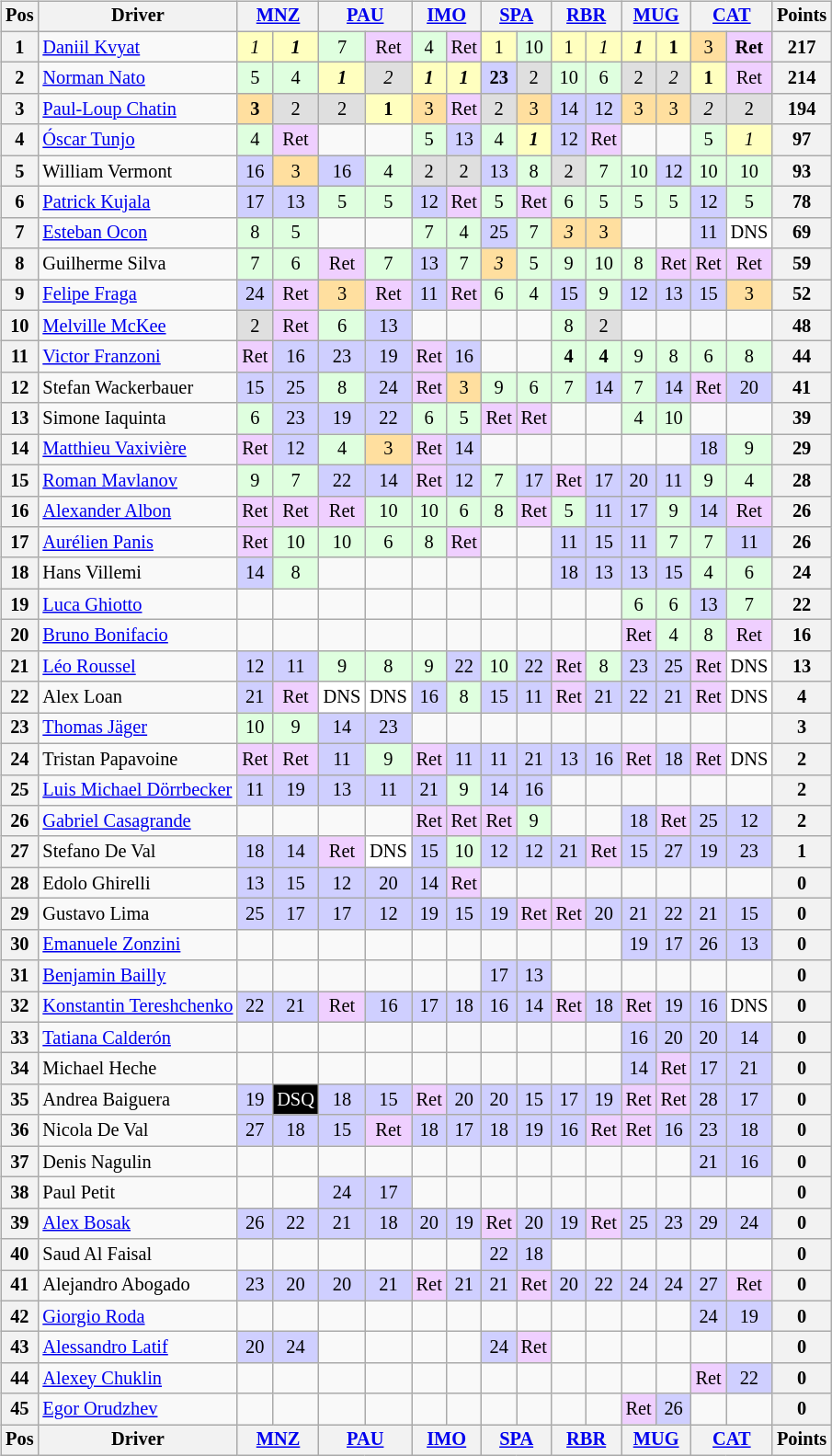<table>
<tr>
<td><br><table class="wikitable" style="font-size: 85%; text-align: center;">
<tr valign="top">
<th valign="middle">Pos</th>
<th valign="middle">Driver</th>
<th colspan=2><a href='#'>MNZ</a><br></th>
<th colspan=2><a href='#'>PAU</a><br></th>
<th colspan=2><a href='#'>IMO</a><br></th>
<th colspan=2><a href='#'>SPA</a><br></th>
<th colspan=2><a href='#'>RBR</a><br></th>
<th colspan=2><a href='#'>MUG</a><br></th>
<th colspan=2><a href='#'>CAT</a><br></th>
<th valign="middle">Points</th>
</tr>
<tr>
<th>1</th>
<td align=left> <a href='#'>Daniil Kvyat</a></td>
<td style="background:#FFFFBF;"><em>1</em></td>
<td style="background:#FFFFBF;"><strong><em>1</em></strong></td>
<td style="background:#DFFFDF;">7</td>
<td style="background:#EFCFFF;">Ret</td>
<td style="background:#DFFFDF;">4</td>
<td style="background:#EFCFFF;">Ret</td>
<td style="background:#FFFFBF;">1</td>
<td style="background:#DFFFDF;">10</td>
<td style="background:#FFFFBF;">1</td>
<td style="background:#FFFFBF;"><em>1</em></td>
<td style="background:#FFFFBF;"><strong><em>1</em></strong></td>
<td style="background:#FFFFBF;"><strong>1</strong></td>
<td style="background:#FFDF9F;">3</td>
<td style="background:#EFCFFF;"><strong>Ret</strong></td>
<th>217</th>
</tr>
<tr>
<th>2</th>
<td align=left> <a href='#'>Norman Nato</a></td>
<td style="background:#DFFFDF;">5</td>
<td style="background:#DFFFDF;">4</td>
<td style="background:#FFFFBF;"><strong><em>1</em></strong></td>
<td style="background:#DFDFDF;"><em>2</em></td>
<td style="background:#FFFFBF;"><strong><em>1</em></strong></td>
<td style="background:#FFFFBF;"><strong><em>1</em></strong></td>
<td style="background:#CFCFFF;"><strong>23</strong></td>
<td style="background:#DFDFDF;">2</td>
<td style="background:#DFFFDF;">10</td>
<td style="background:#DFFFDF;">6</td>
<td style="background:#DFDFDF;">2</td>
<td style="background:#DFDFDF;"><em>2</em></td>
<td style="background:#FFFFBF;"><strong>1</strong></td>
<td style="background:#EFCFFF;">Ret</td>
<th>214</th>
</tr>
<tr>
<th>3</th>
<td align=left> <a href='#'>Paul-Loup Chatin</a></td>
<td style="background:#FFDF9F;"><strong>3</strong></td>
<td style="background:#DFDFDF;">2</td>
<td style="background:#DFDFDF;">2</td>
<td style="background:#FFFFBF;"><strong>1</strong></td>
<td style="background:#FFDF9F;">3</td>
<td style="background:#EFCFFF;">Ret</td>
<td style="background:#DFDFDF;">2</td>
<td style="background:#FFDF9F;">3</td>
<td style="background:#CFCFFF;">14</td>
<td style="background:#CFCFFF;">12</td>
<td style="background:#FFDF9F;">3</td>
<td style="background:#FFDF9F;">3</td>
<td style="background:#DFDFDF;"><em>2</em></td>
<td style="background:#DFDFDF;">2</td>
<th>194</th>
</tr>
<tr>
<th>4</th>
<td align=left> <a href='#'>Óscar Tunjo</a></td>
<td style="background:#DFFFDF;">4</td>
<td style="background:#EFCFFF;">Ret</td>
<td></td>
<td></td>
<td style="background:#DFFFDF;">5</td>
<td style="background:#CFCFFF;">13</td>
<td style="background:#DFFFDF;">4</td>
<td style="background:#FFFFBF;"><strong><em>1</em></strong></td>
<td style="background:#CFCFFF;">12</td>
<td style="background:#EFCFFF;">Ret</td>
<td></td>
<td></td>
<td style="background:#DFFFDF;">5</td>
<td style="background:#FFFFBF;"><em>1</em></td>
<th>97</th>
</tr>
<tr>
<th>5</th>
<td align=left> William Vermont</td>
<td style="background:#CFCFFF;">16</td>
<td style="background:#FFDF9F;">3</td>
<td style="background:#CFCFFF;">16</td>
<td style="background:#DFFFDF;">4</td>
<td style="background:#DFDFDF;">2</td>
<td style="background:#DFDFDF;">2</td>
<td style="background:#CFCFFF;">13</td>
<td style="background:#DFFFDF;">8</td>
<td style="background:#DFDFDF;">2</td>
<td style="background:#DFFFDF;">7</td>
<td style="background:#DFFFDF;">10</td>
<td style="background:#CFCFFF;">12</td>
<td style="background:#DFFFDF;">10</td>
<td style="background:#DFFFDF;">10</td>
<th>93</th>
</tr>
<tr>
<th>6</th>
<td align=left> <a href='#'>Patrick Kujala</a></td>
<td style="background:#CFCFFF;">17</td>
<td style="background:#CFCFFF;">13</td>
<td style="background:#DFFFDF;">5</td>
<td style="background:#DFFFDF;">5</td>
<td style="background:#CFCFFF;">12</td>
<td style="background:#EFCFFF;">Ret</td>
<td style="background:#DFFFDF;">5</td>
<td style="background:#EFCFFF;">Ret</td>
<td style="background:#DFFFDF;">6</td>
<td style="background:#DFFFDF;">5</td>
<td style="background:#DFFFDF;">5</td>
<td style="background:#DFFFDF;">5</td>
<td style="background:#CFCFFF;">12</td>
<td style="background:#DFFFDF;">5</td>
<th>78</th>
</tr>
<tr>
<th>7</th>
<td align=left> <a href='#'>Esteban Ocon</a></td>
<td style="background:#DFFFDF;">8</td>
<td style="background:#DFFFDF;">5</td>
<td></td>
<td></td>
<td style="background:#DFFFDF;">7</td>
<td style="background:#DFFFDF;">4</td>
<td style="background:#CFCFFF;">25</td>
<td style="background:#DFFFDF;">7</td>
<td style="background:#FFDF9F;"><em>3</em></td>
<td style="background:#FFDF9F;">3</td>
<td></td>
<td></td>
<td style="background:#CFCFFF;">11</td>
<td style="background:#FFFFFF;">DNS</td>
<th>69</th>
</tr>
<tr>
<th>8</th>
<td align=left> Guilherme Silva</td>
<td style="background:#DFFFDF;">7</td>
<td style="background:#DFFFDF;">6</td>
<td style="background:#EFCFFF;">Ret</td>
<td style="background:#DFFFDF;">7</td>
<td style="background:#CFCFFF;">13</td>
<td style="background:#DFFFDF;">7</td>
<td style="background:#FFDF9F;"><em>3</em></td>
<td style="background:#DFFFDF;">5</td>
<td style="background:#DFFFDF;">9</td>
<td style="background:#DFFFDF;">10</td>
<td style="background:#DFFFDF;">8</td>
<td style="background:#EFCFFF;">Ret</td>
<td style="background:#EFCFFF;">Ret</td>
<td style="background:#EFCFFF;">Ret</td>
<th>59</th>
</tr>
<tr>
<th>9</th>
<td align=left> <a href='#'>Felipe Fraga</a></td>
<td style="background:#CFCFFF;">24</td>
<td style="background:#EFCFFF;">Ret</td>
<td style="background:#FFDF9F;">3</td>
<td style="background:#EFCFFF;">Ret</td>
<td style="background:#CFCFFF;">11</td>
<td style="background:#EFCFFF;">Ret</td>
<td style="background:#DFFFDF;">6</td>
<td style="background:#DFFFDF;">4</td>
<td style="background:#CFCFFF;">15</td>
<td style="background:#DFFFDF;">9</td>
<td style="background:#CFCFFF;">12</td>
<td style="background:#CFCFFF;">13</td>
<td style="background:#CFCFFF;">15</td>
<td style="background:#FFDF9F;">3</td>
<th>52</th>
</tr>
<tr>
<th>10</th>
<td align=left> <a href='#'>Melville McKee</a></td>
<td style="background:#DFDFDF;">2</td>
<td style="background:#EFCFFF;">Ret</td>
<td style="background:#DFFFDF;">6</td>
<td style="background:#CFCFFF;">13</td>
<td></td>
<td></td>
<td></td>
<td></td>
<td style="background:#DFFFDF;">8</td>
<td style="background:#DFDFDF;">2</td>
<td></td>
<td></td>
<td></td>
<td></td>
<th>48</th>
</tr>
<tr>
<th>11</th>
<td align=left> <a href='#'>Victor Franzoni</a></td>
<td style="background:#EFCFFF;">Ret</td>
<td style="background:#CFCFFF;">16</td>
<td style="background:#CFCFFF;">23</td>
<td style="background:#CFCFFF;">19</td>
<td style="background:#EFCFFF;">Ret</td>
<td style="background:#CFCFFF;">16</td>
<td></td>
<td></td>
<td style="background:#DFFFDF;"><strong>4</strong></td>
<td style="background:#DFFFDF;"><strong>4</strong></td>
<td style="background:#DFFFDF;">9</td>
<td style="background:#DFFFDF;">8</td>
<td style="background:#DFFFDF;">6</td>
<td style="background:#DFFFDF;">8</td>
<th>44</th>
</tr>
<tr>
<th>12</th>
<td align=left> Stefan Wackerbauer</td>
<td style="background:#CFCFFF;">15</td>
<td style="background:#CFCFFF;">25</td>
<td style="background:#DFFFDF;">8</td>
<td style="background:#CFCFFF;">24</td>
<td style="background:#EFCFFF;">Ret</td>
<td style="background:#FFDF9F;">3</td>
<td style="background:#DFFFDF;">9</td>
<td style="background:#DFFFDF;">6</td>
<td style="background:#DFFFDF;">7</td>
<td style="background:#CFCFFF;">14</td>
<td style="background:#DFFFDF;">7</td>
<td style="background:#CFCFFF;">14</td>
<td style="background:#EFCFFF;">Ret</td>
<td style="background:#CFCFFF;">20</td>
<th>41</th>
</tr>
<tr>
<th>13</th>
<td align=left> Simone Iaquinta</td>
<td style="background:#DFFFDF;">6</td>
<td style="background:#CFCFFF;">23</td>
<td style="background:#CFCFFF;">19</td>
<td style="background:#CFCFFF;">22</td>
<td style="background:#DFFFDF;">6</td>
<td style="background:#DFFFDF;">5</td>
<td style="background:#EFCFFF;">Ret</td>
<td style="background:#EFCFFF;">Ret</td>
<td></td>
<td></td>
<td style="background:#DFFFDF;">4</td>
<td style="background:#DFFFDF;">10</td>
<td></td>
<td></td>
<th>39</th>
</tr>
<tr>
<th>14</th>
<td align=left> <a href='#'>Matthieu Vaxivière</a></td>
<td style="background:#EFCFFF;">Ret</td>
<td style="background:#CFCFFF;">12</td>
<td style="background:#DFFFDF;">4</td>
<td style="background:#FFDF9F;">3</td>
<td style="background:#EFCFFF;">Ret</td>
<td style="background:#CFCFFF;">14</td>
<td></td>
<td></td>
<td></td>
<td></td>
<td></td>
<td></td>
<td style="background:#CFCFFF;">18</td>
<td style="background:#DFFFDF;">9</td>
<th>29</th>
</tr>
<tr>
<th>15</th>
<td align=left> <a href='#'>Roman Mavlanov</a></td>
<td style="background:#DFFFDF;">9</td>
<td style="background:#DFFFDF;">7</td>
<td style="background:#CFCFFF;">22</td>
<td style="background:#CFCFFF;">14</td>
<td style="background:#EFCFFF;">Ret</td>
<td style="background:#CFCFFF;">12</td>
<td style="background:#DFFFDF;">7</td>
<td style="background:#CFCFFF;">17</td>
<td style="background:#EFCFFF;">Ret</td>
<td style="background:#CFCFFF;">17</td>
<td style="background:#CFCFFF;">20</td>
<td style="background:#CFCFFF;">11</td>
<td style="background:#DFFFDF;">9</td>
<td style="background:#DFFFDF;">4</td>
<th>28</th>
</tr>
<tr>
<th>16</th>
<td align=left> <a href='#'>Alexander Albon</a></td>
<td style="background:#EFCFFF;">Ret</td>
<td style="background:#EFCFFF;">Ret</td>
<td style="background:#EFCFFF;">Ret</td>
<td style="background:#DFFFDF;">10</td>
<td style="background:#DFFFDF;">10</td>
<td style="background:#DFFFDF;">6</td>
<td style="background:#DFFFDF;">8</td>
<td style="background:#EFCFFF;">Ret</td>
<td style="background:#DFFFDF;">5</td>
<td style="background:#CFCFFF;">11</td>
<td style="background:#CFCFFF;">17</td>
<td style="background:#DFFFDF;">9</td>
<td style="background:#CFCFFF;">14</td>
<td style="background:#EFCFFF;">Ret</td>
<th>26</th>
</tr>
<tr>
<th>17</th>
<td align=left> <a href='#'>Aurélien Panis</a></td>
<td style="background:#EFCFFF;">Ret</td>
<td style="background:#DFFFDF;">10</td>
<td style="background:#DFFFDF;">10</td>
<td style="background:#DFFFDF;">6</td>
<td style="background:#DFFFDF;">8</td>
<td style="background:#EFCFFF;">Ret</td>
<td></td>
<td></td>
<td style="background:#CFCFFF;">11</td>
<td style="background:#CFCFFF;">15</td>
<td style="background:#CFCFFF;">11</td>
<td style="background:#DFFFDF;">7</td>
<td style="background:#DFFFDF;">7</td>
<td style="background:#CFCFFF;">11</td>
<th>26</th>
</tr>
<tr>
<th>18</th>
<td align=left> Hans Villemi</td>
<td style="background:#CFCFFF;">14</td>
<td style="background:#DFFFDF;">8</td>
<td></td>
<td></td>
<td></td>
<td></td>
<td></td>
<td></td>
<td style="background:#CFCFFF;">18</td>
<td style="background:#CFCFFF;">13</td>
<td style="background:#CFCFFF;">13</td>
<td style="background:#CFCFFF;">15</td>
<td style="background:#DFFFDF;">4</td>
<td style="background:#DFFFDF;">6</td>
<th>24</th>
</tr>
<tr>
<th>19</th>
<td align=left> <a href='#'>Luca Ghiotto</a></td>
<td></td>
<td></td>
<td></td>
<td></td>
<td></td>
<td></td>
<td></td>
<td></td>
<td></td>
<td></td>
<td style="background:#DFFFDF;">6</td>
<td style="background:#DFFFDF;">6</td>
<td style="background:#CFCFFF;">13</td>
<td style="background:#DFFFDF;">7</td>
<th>22</th>
</tr>
<tr>
<th>20</th>
<td align=left> <a href='#'>Bruno Bonifacio</a></td>
<td></td>
<td></td>
<td></td>
<td></td>
<td></td>
<td></td>
<td></td>
<td></td>
<td></td>
<td></td>
<td style="background:#EFCFFF;">Ret</td>
<td style="background:#DFFFDF;">4</td>
<td style="background:#DFFFDF;">8</td>
<td style="background:#EFCFFF;">Ret</td>
<th>16</th>
</tr>
<tr>
<th>21</th>
<td align=left> <a href='#'>Léo Roussel</a></td>
<td style="background:#CFCFFF;">12</td>
<td style="background:#CFCFFF;">11</td>
<td style="background:#DFFFDF;">9</td>
<td style="background:#DFFFDF;">8</td>
<td style="background:#DFFFDF;">9</td>
<td style="background:#CFCFFF;">22</td>
<td style="background:#DFFFDF;">10</td>
<td style="background:#CFCFFF;">22</td>
<td style="background:#EFCFFF;">Ret</td>
<td style="background:#DFFFDF;">8</td>
<td style="background:#CFCFFF;">23</td>
<td style="background:#CFCFFF;">25</td>
<td style="background:#EFCFFF;">Ret</td>
<td style="background:#FFFFFF;">DNS</td>
<th>13</th>
</tr>
<tr>
<th>22</th>
<td align=left> Alex Loan</td>
<td style="background:#CFCFFF;">21</td>
<td style="background:#EFCFFF;">Ret</td>
<td style="background:#FFFFFF;">DNS</td>
<td style="background:#FFFFFF;">DNS</td>
<td style="background:#CFCFFF;">16</td>
<td style="background:#DFFFDF;">8</td>
<td style="background:#CFCFFF;">15</td>
<td style="background:#CFCFFF;">11</td>
<td style="background:#EFCFFF;">Ret</td>
<td style="background:#CFCFFF;">21</td>
<td style="background:#CFCFFF;">22</td>
<td style="background:#CFCFFF;">21</td>
<td style="background:#EFCFFF;">Ret</td>
<td style="background:#FFFFFF;">DNS</td>
<th>4</th>
</tr>
<tr>
<th>23</th>
<td align=left> <a href='#'>Thomas Jäger</a></td>
<td style="background:#DFFFDF;">10</td>
<td style="background:#DFFFDF;">9</td>
<td style="background:#CFCFFF;">14</td>
<td style="background:#CFCFFF;">23</td>
<td></td>
<td></td>
<td></td>
<td></td>
<td></td>
<td></td>
<td></td>
<td></td>
<td></td>
<td></td>
<th>3</th>
</tr>
<tr>
<th>24</th>
<td align=left> Tristan Papavoine</td>
<td style="background:#EFCFFF;">Ret</td>
<td style="background:#EFCFFF;">Ret</td>
<td style="background:#CFCFFF;">11</td>
<td style="background:#DFFFDF;">9</td>
<td style="background:#EFCFFF;">Ret</td>
<td style="background:#CFCFFF;">11</td>
<td style="background:#CFCFFF;">11</td>
<td style="background:#CFCFFF;">21</td>
<td style="background:#CFCFFF;">13</td>
<td style="background:#CFCFFF;">16</td>
<td style="background:#EFCFFF;">Ret</td>
<td style="background:#CFCFFF;">18</td>
<td style="background:#EFCFFF;">Ret</td>
<td style="background:#FFFFFF;">DNS</td>
<th>2</th>
</tr>
<tr>
<th>25</th>
<td align=left> <a href='#'>Luis Michael Dörrbecker</a></td>
<td style="background:#CFCFFF;">11</td>
<td style="background:#CFCFFF;">19</td>
<td style="background:#CFCFFF;">13</td>
<td style="background:#CFCFFF;">11</td>
<td style="background:#CFCFFF;">21</td>
<td style="background:#DFFFDF;">9</td>
<td style="background:#CFCFFF;">14</td>
<td style="background:#CFCFFF;">16</td>
<td></td>
<td></td>
<td></td>
<td></td>
<td></td>
<td></td>
<th>2</th>
</tr>
<tr>
<th>26</th>
<td align=left> <a href='#'>Gabriel Casagrande</a></td>
<td></td>
<td></td>
<td></td>
<td></td>
<td style="background:#EFCFFF;">Ret</td>
<td style="background:#EFCFFF;">Ret</td>
<td style="background:#EFCFFF;">Ret</td>
<td style="background:#DFFFDF;">9</td>
<td></td>
<td></td>
<td style="background:#CFCFFF;">18</td>
<td style="background:#EFCFFF;">Ret</td>
<td style="background:#CFCFFF;">25</td>
<td style="background:#CFCFFF;">12</td>
<th>2</th>
</tr>
<tr>
<th>27</th>
<td align=left> Stefano De Val</td>
<td style="background:#CFCFFF;">18</td>
<td style="background:#CFCFFF;">14</td>
<td style="background:#EFCFFF;">Ret</td>
<td style="background:#FFFFFF;">DNS</td>
<td style="background:#CFCFFF;">15</td>
<td style="background:#DFFFDF;">10</td>
<td style="background:#CFCFFF;">12</td>
<td style="background:#CFCFFF;">12</td>
<td style="background:#CFCFFF;">21</td>
<td style="background:#EFCFFF;">Ret</td>
<td style="background:#CFCFFF;">15</td>
<td style="background:#CFCFFF;">27</td>
<td style="background:#CFCFFF;">19</td>
<td style="background:#CFCFFF;">23</td>
<th>1</th>
</tr>
<tr>
<th>28</th>
<td align=left> Edolo Ghirelli</td>
<td style="background:#CFCFFF;">13</td>
<td style="background:#CFCFFF;">15</td>
<td style="background:#CFCFFF;">12</td>
<td style="background:#CFCFFF;">20</td>
<td style="background:#CFCFFF;">14</td>
<td style="background:#EFCFFF;">Ret</td>
<td></td>
<td></td>
<td></td>
<td></td>
<td></td>
<td></td>
<td></td>
<td></td>
<th>0</th>
</tr>
<tr>
<th>29</th>
<td align=left> Gustavo Lima</td>
<td style="background:#CFCFFF;">25</td>
<td style="background:#CFCFFF;">17</td>
<td style="background:#CFCFFF;">17</td>
<td style="background:#CFCFFF;">12</td>
<td style="background:#CFCFFF;">19</td>
<td style="background:#CFCFFF;">15</td>
<td style="background:#CFCFFF;">19</td>
<td style="background:#EFCFFF;">Ret</td>
<td style="background:#EFCFFF;">Ret</td>
<td style="background:#CFCFFF;">20</td>
<td style="background:#CFCFFF;">21</td>
<td style="background:#CFCFFF;">22</td>
<td style="background:#CFCFFF;">21</td>
<td style="background:#CFCFFF;">15</td>
<th>0</th>
</tr>
<tr>
<th>30</th>
<td align=left> <a href='#'>Emanuele Zonzini</a></td>
<td></td>
<td></td>
<td></td>
<td></td>
<td></td>
<td></td>
<td></td>
<td></td>
<td></td>
<td></td>
<td style="background:#CFCFFF;">19</td>
<td style="background:#CFCFFF;">17</td>
<td style="background:#CFCFFF;">26</td>
<td style="background:#CFCFFF;">13</td>
<th>0</th>
</tr>
<tr>
<th>31</th>
<td align=left> <a href='#'>Benjamin Bailly</a></td>
<td></td>
<td></td>
<td></td>
<td></td>
<td></td>
<td></td>
<td style="background:#CFCFFF;">17</td>
<td style="background:#CFCFFF;">13</td>
<td></td>
<td></td>
<td></td>
<td></td>
<td></td>
<td></td>
<th>0</th>
</tr>
<tr>
<th>32</th>
<td align=left nowrap> <a href='#'>Konstantin Tereshchenko</a></td>
<td style="background:#CFCFFF;">22</td>
<td style="background:#CFCFFF;">21</td>
<td style="background:#EFCFFF;">Ret</td>
<td style="background:#CFCFFF;">16</td>
<td style="background:#CFCFFF;">17</td>
<td style="background:#CFCFFF;">18</td>
<td style="background:#CFCFFF;">16</td>
<td style="background:#CFCFFF;">14</td>
<td style="background:#EFCFFF;">Ret</td>
<td style="background:#CFCFFF;">18</td>
<td style="background:#EFCFFF;">Ret</td>
<td style="background:#CFCFFF;">19</td>
<td style="background:#CFCFFF;">16</td>
<td style="background:#FFFFFF;">DNS</td>
<th>0</th>
</tr>
<tr>
<th>33</th>
<td align=left> <a href='#'>Tatiana Calderón</a></td>
<td></td>
<td></td>
<td></td>
<td></td>
<td></td>
<td></td>
<td></td>
<td></td>
<td></td>
<td></td>
<td style="background:#CFCFFF;">16</td>
<td style="background:#CFCFFF;">20</td>
<td style="background:#CFCFFF;">20</td>
<td style="background:#CFCFFF;">14</td>
<th>0</th>
</tr>
<tr>
<th>34</th>
<td align=left> Michael Heche</td>
<td></td>
<td></td>
<td></td>
<td></td>
<td></td>
<td></td>
<td></td>
<td></td>
<td></td>
<td></td>
<td style="background:#CFCFFF;">14</td>
<td style="background:#EFCFFF;">Ret</td>
<td style="background:#CFCFFF;">17</td>
<td style="background:#CFCFFF;">21</td>
<th>0</th>
</tr>
<tr>
<th>35</th>
<td align=left> Andrea Baiguera</td>
<td style="background:#CFCFFF;">19</td>
<td style="background:black; color:white;">DSQ</td>
<td style="background:#CFCFFF;">18</td>
<td style="background:#CFCFFF;">15</td>
<td style="background:#EFCFFF;">Ret</td>
<td style="background:#CFCFFF;">20</td>
<td style="background:#CFCFFF;">20</td>
<td style="background:#CFCFFF;">15</td>
<td style="background:#CFCFFF;">17</td>
<td style="background:#CFCFFF;">19</td>
<td style="background:#EFCFFF;">Ret</td>
<td style="background:#EFCFFF;">Ret</td>
<td style="background:#CFCFFF;">28</td>
<td style="background:#CFCFFF;">17</td>
<th>0</th>
</tr>
<tr>
<th>36</th>
<td align=left> Nicola De Val</td>
<td style="background:#CFCFFF;">27</td>
<td style="background:#CFCFFF;">18</td>
<td style="background:#CFCFFF;">15</td>
<td style="background:#EFCFFF;">Ret</td>
<td style="background:#CFCFFF;">18</td>
<td style="background:#CFCFFF;">17</td>
<td style="background:#CFCFFF;">18</td>
<td style="background:#CFCFFF;">19</td>
<td style="background:#CFCFFF;">16</td>
<td style="background:#EFCFFF;">Ret</td>
<td style="background:#EFCFFF;">Ret</td>
<td style="background:#CFCFFF;">16</td>
<td style="background:#CFCFFF;">23</td>
<td style="background:#CFCFFF;">18</td>
<th>0</th>
</tr>
<tr>
<th>37</th>
<td align=left> Denis Nagulin</td>
<td></td>
<td></td>
<td></td>
<td></td>
<td></td>
<td></td>
<td></td>
<td></td>
<td></td>
<td></td>
<td></td>
<td></td>
<td style="background:#CFCFFF;">21</td>
<td style="background:#CFCFFF;">16</td>
<th>0</th>
</tr>
<tr>
<th>38</th>
<td align=left> Paul Petit</td>
<td></td>
<td></td>
<td style="background:#CFCFFF;">24</td>
<td style="background:#CFCFFF;">17</td>
<td></td>
<td></td>
<td></td>
<td></td>
<td></td>
<td></td>
<td></td>
<td></td>
<td></td>
<td></td>
<th>0</th>
</tr>
<tr>
<th>39</th>
<td align=left> <a href='#'>Alex Bosak</a></td>
<td style="background:#CFCFFF;">26</td>
<td style="background:#CFCFFF;">22</td>
<td style="background:#CFCFFF;">21</td>
<td style="background:#CFCFFF;">18</td>
<td style="background:#CFCFFF;">20</td>
<td style="background:#CFCFFF;">19</td>
<td style="background:#EFCFFF;">Ret</td>
<td style="background:#CFCFFF;">20</td>
<td style="background:#CFCFFF;">19</td>
<td style="background:#EFCFFF;">Ret</td>
<td style="background:#CFCFFF;">25</td>
<td style="background:#CFCFFF;">23</td>
<td style="background:#CFCFFF;">29</td>
<td style="background:#CFCFFF;">24</td>
<th>0</th>
</tr>
<tr>
<th>40</th>
<td align=left> Saud Al Faisal</td>
<td></td>
<td></td>
<td></td>
<td></td>
<td></td>
<td></td>
<td style="background:#CFCFFF;">22</td>
<td style="background:#CFCFFF;">18</td>
<td></td>
<td></td>
<td></td>
<td></td>
<td></td>
<td></td>
<th>0</th>
</tr>
<tr>
<th>41</th>
<td align=left> Alejandro Abogado</td>
<td style="background:#CFCFFF;">23</td>
<td style="background:#CFCFFF;">20</td>
<td style="background:#CFCFFF;">20</td>
<td style="background:#CFCFFF;">21</td>
<td style="background:#EFCFFF;">Ret</td>
<td style="background:#CFCFFF;">21</td>
<td style="background:#CFCFFF;">21</td>
<td style="background:#EFCFFF;">Ret</td>
<td style="background:#CFCFFF;">20</td>
<td style="background:#CFCFFF;">22</td>
<td style="background:#CFCFFF;">24</td>
<td style="background:#CFCFFF;">24</td>
<td style="background:#CFCFFF;">27</td>
<td style="background:#EFCFFF;">Ret</td>
<th>0</th>
</tr>
<tr>
<th>42</th>
<td align=left> <a href='#'>Giorgio Roda</a></td>
<td></td>
<td></td>
<td></td>
<td></td>
<td></td>
<td></td>
<td></td>
<td></td>
<td></td>
<td></td>
<td></td>
<td></td>
<td style="background:#CFCFFF;">24</td>
<td style="background:#CFCFFF;">19</td>
<th>0</th>
</tr>
<tr>
<th>43</th>
<td align=left> <a href='#'>Alessandro Latif</a></td>
<td style="background:#CFCFFF;">20</td>
<td style="background:#CFCFFF;">24</td>
<td></td>
<td></td>
<td></td>
<td></td>
<td style="background:#CFCFFF;">24</td>
<td style="background:#EFCFFF;">Ret</td>
<td></td>
<td></td>
<td></td>
<td></td>
<td></td>
<td></td>
<th>0</th>
</tr>
<tr>
<th>44</th>
<td align=left> <a href='#'>Alexey Chuklin</a></td>
<td></td>
<td></td>
<td></td>
<td></td>
<td></td>
<td></td>
<td></td>
<td></td>
<td></td>
<td></td>
<td></td>
<td></td>
<td style="background:#EFCFFF;">Ret</td>
<td style="background:#CFCFFF;">22</td>
<th>0</th>
</tr>
<tr>
<th>45</th>
<td align=left> <a href='#'>Egor Orudzhev</a></td>
<td></td>
<td></td>
<td></td>
<td></td>
<td></td>
<td></td>
<td></td>
<td></td>
<td></td>
<td></td>
<td style="background:#EFCFFF;">Ret</td>
<td style="background:#CFCFFF;">26</td>
<td></td>
<td></td>
<th>0</th>
</tr>
<tr valign="top">
<th valign="middle">Pos</th>
<th valign="middle">Driver</th>
<th colspan=2><a href='#'>MNZ</a><br></th>
<th colspan=2><a href='#'>PAU</a><br></th>
<th colspan=2><a href='#'>IMO</a><br></th>
<th colspan=2><a href='#'>SPA</a><br></th>
<th colspan=2><a href='#'>RBR</a><br></th>
<th colspan=2><a href='#'>MUG</a><br></th>
<th colspan=2><a href='#'>CAT</a><br></th>
<th valign="middle">Points</th>
</tr>
</table>
</td>
<td valign="top"><br></td>
</tr>
</table>
